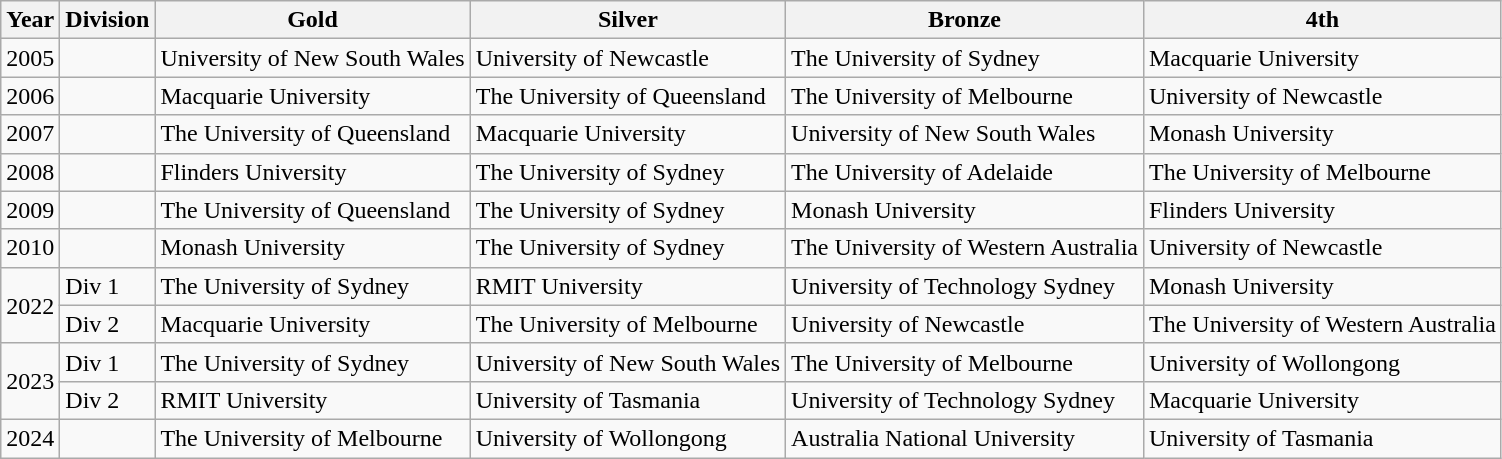<table class="wikitable">
<tr>
<th>Year</th>
<th>Division</th>
<th>Gold</th>
<th>Silver</th>
<th>Bronze</th>
<th>4th</th>
</tr>
<tr>
<td>2005</td>
<td></td>
<td>University of New South Wales</td>
<td>University of Newcastle</td>
<td>The University of Sydney</td>
<td>Macquarie University</td>
</tr>
<tr>
<td>2006</td>
<td></td>
<td>Macquarie University</td>
<td>The University of Queensland</td>
<td>The University of Melbourne</td>
<td>University of Newcastle</td>
</tr>
<tr>
<td>2007</td>
<td></td>
<td>The University of Queensland</td>
<td>Macquarie University</td>
<td>University of New South Wales</td>
<td>Monash University</td>
</tr>
<tr>
<td>2008</td>
<td></td>
<td>Flinders University</td>
<td>The University of Sydney</td>
<td>The University of Adelaide</td>
<td>The University of Melbourne</td>
</tr>
<tr>
<td>2009</td>
<td></td>
<td>The University of Queensland</td>
<td>The University of Sydney</td>
<td>Monash University</td>
<td>Flinders University</td>
</tr>
<tr>
<td>2010</td>
<td></td>
<td>Monash University</td>
<td>The University of Sydney</td>
<td>The University of Western Australia</td>
<td>University of Newcastle</td>
</tr>
<tr>
<td rowspan="2">2022</td>
<td>Div 1</td>
<td>The University of Sydney</td>
<td>RMIT University</td>
<td>University of Technology Sydney</td>
<td>Monash University</td>
</tr>
<tr>
<td>Div 2</td>
<td>Macquarie University</td>
<td>The University of Melbourne</td>
<td>University of Newcastle</td>
<td>The University of Western Australia</td>
</tr>
<tr>
<td rowspan="2">2023</td>
<td>Div 1</td>
<td>The University of Sydney</td>
<td>University of New South Wales</td>
<td>The University of Melbourne</td>
<td>University of Wollongong</td>
</tr>
<tr>
<td>Div 2</td>
<td>RMIT University</td>
<td>University of Tasmania</td>
<td>University of Technology Sydney</td>
<td>Macquarie University</td>
</tr>
<tr>
<td>2024</td>
<td></td>
<td>The University of Melbourne</td>
<td>University of Wollongong</td>
<td>Australia National University</td>
<td>University of Tasmania</td>
</tr>
</table>
